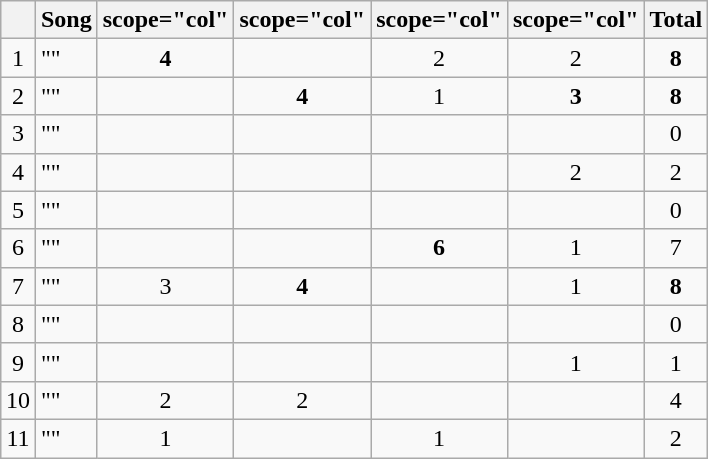<table class="wikitable" style="margin: 1em auto 1em auto; text-align:center">
<tr>
<th></th>
<th>Song</th>
<th>scope="col" </th>
<th>scope="col" </th>
<th>scope="col" </th>
<th>scope="col" </th>
<th>Total</th>
</tr>
<tr>
<td>1</td>
<td style="text-align:left;">""</td>
<td><strong>4</strong></td>
<td></td>
<td>2</td>
<td>2</td>
<td><strong>8</strong></td>
</tr>
<tr>
<td>2</td>
<td style="text-align:left;">""</td>
<td></td>
<td><strong>4</strong></td>
<td>1</td>
<td><strong>3</strong></td>
<td><strong>8</strong></td>
</tr>
<tr>
<td>3</td>
<td style="text-align:left;">""</td>
<td></td>
<td></td>
<td></td>
<td></td>
<td>0</td>
</tr>
<tr>
<td>4</td>
<td style="text-align:left;">""</td>
<td></td>
<td></td>
<td></td>
<td>2</td>
<td>2</td>
</tr>
<tr>
<td>5</td>
<td style="text-align:left;">""</td>
<td></td>
<td></td>
<td></td>
<td></td>
<td>0</td>
</tr>
<tr>
<td>6</td>
<td style="text-align:left;">""</td>
<td></td>
<td></td>
<td><strong>6</strong></td>
<td>1</td>
<td>7</td>
</tr>
<tr>
<td>7</td>
<td style="text-align:left;">""</td>
<td>3</td>
<td><strong>4</strong></td>
<td></td>
<td>1</td>
<td><strong>8</strong></td>
</tr>
<tr>
<td>8</td>
<td style="text-align:left;">""</td>
<td></td>
<td></td>
<td></td>
<td></td>
<td>0</td>
</tr>
<tr>
<td>9</td>
<td style="text-align:left;">""</td>
<td></td>
<td></td>
<td></td>
<td>1</td>
<td>1</td>
</tr>
<tr>
<td>10</td>
<td style="text-align:left;">""</td>
<td>2</td>
<td>2</td>
<td></td>
<td></td>
<td>4</td>
</tr>
<tr>
<td>11</td>
<td style="text-align:left;">""</td>
<td>1</td>
<td></td>
<td>1</td>
<td></td>
<td>2</td>
</tr>
</table>
